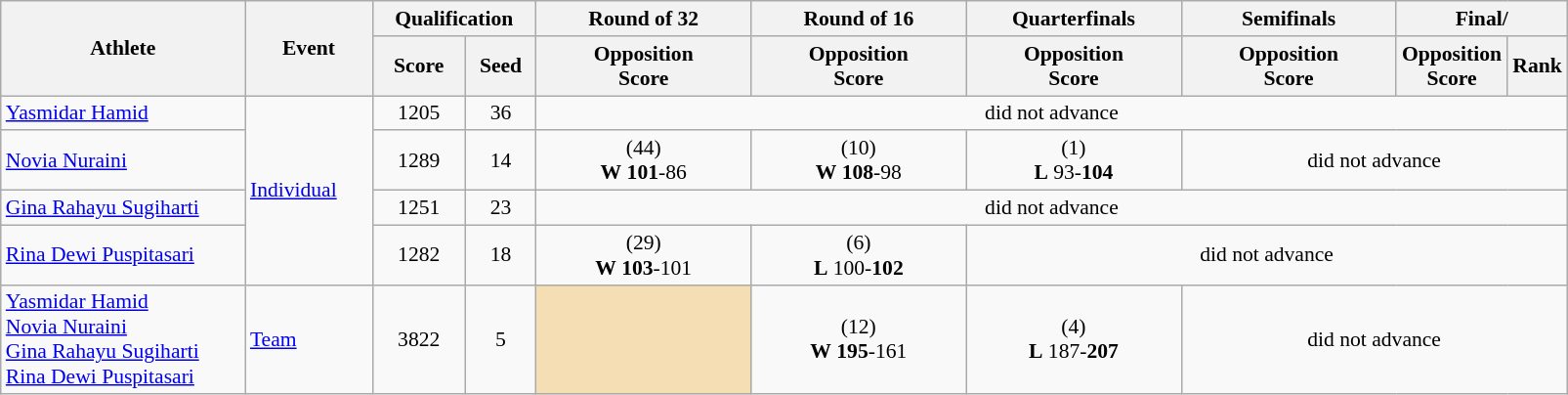<table class="wikitable" style="font-size:90%; text-align:center">
<tr>
<th width="160" rowspan="2">Athlete</th>
<th width="80" rowspan="2">Event</th>
<th width="105" colspan="2">Qualification</th>
<th width="140">Round of 32</th>
<th width="140">Round of 16</th>
<th width="140">Quarterfinals</th>
<th width="140">Semifinals</th>
<th width="110" colspan="2">Final/</th>
</tr>
<tr>
<th width="55">Score</th>
<th width="40">Seed</th>
<th>Opposition<br>Score</th>
<th>Opposition<br>Score</th>
<th>Opposition<br>Score</th>
<th>Opposition<br>Score</th>
<th>Opposition<br>Score</th>
<th>Rank</th>
</tr>
<tr>
<td align=left><a href='#'>Yasmidar Hamid</a></td>
<td align=left rowspan=4><a href='#'>Individual</a></td>
<td align="center">1205</td>
<td align="center">36</td>
<td align="center" colspan=6>did not advance</td>
</tr>
<tr>
<td align=left><a href='#'>Novia Nuraini</a></td>
<td align="center">1289</td>
<td align="center">14</td>
<td align="center">(44)  <br> <strong>W</strong> <strong>101</strong>-86</td>
<td align="center">(10)  <br> <strong>W</strong> <strong>108</strong>-98</td>
<td align="center">(1)  <br> <strong>L</strong> 93-<strong>104</strong></td>
<td align="center" colspan=3>did not advance</td>
</tr>
<tr>
<td align=left><a href='#'>Gina Rahayu Sugiharti</a></td>
<td align="center">1251</td>
<td align="center">23</td>
<td align="center" colspan=6>did not advance</td>
</tr>
<tr>
<td align=left><a href='#'>Rina Dewi Puspitasari</a></td>
<td align="center">1282</td>
<td align="center">18</td>
<td align="center">(29)  <br> <strong>W</strong> <strong>103</strong>-101</td>
<td align="center">(6)  <br> <strong>L</strong> 100-<strong>102</strong></td>
<td align="center" colspan=4>did not advance</td>
</tr>
<tr>
<td align=left><a href='#'>Yasmidar Hamid</a> <br> <a href='#'>Novia Nuraini</a> <br> <a href='#'>Gina Rahayu Sugiharti</a> <br> <a href='#'>Rina Dewi Puspitasari</a></td>
<td align=left><a href='#'>Team</a></td>
<td align="center">3822</td>
<td align="center">5</td>
<td align="center" bgcolor="wheat"></td>
<td align="center">(12)  <br> <strong>W</strong> <strong>195</strong>-161</td>
<td align="center">(4)  <br> <strong>L</strong> 187-<strong>207</strong></td>
<td align="center" colspan=3>did not advance</td>
</tr>
</table>
